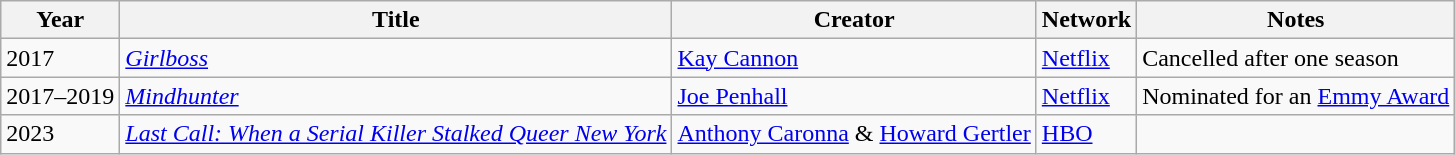<table class="wikitable">
<tr>
<th>Year</th>
<th>Title</th>
<th>Creator</th>
<th>Network</th>
<th>Notes</th>
</tr>
<tr>
<td>2017</td>
<td><em><a href='#'>Girlboss</a></em></td>
<td><a href='#'>Kay Cannon</a></td>
<td><a href='#'>Netflix</a></td>
<td>Cancelled after one season</td>
</tr>
<tr>
<td>2017–2019</td>
<td><em><a href='#'>Mindhunter</a></em></td>
<td><a href='#'>Joe Penhall</a></td>
<td><a href='#'>Netflix</a></td>
<td>Nominated for an <a href='#'>Emmy Award</a></td>
</tr>
<tr>
<td>2023</td>
<td><em><a href='#'>Last Call: When a Serial Killer Stalked Queer New York</a></em></td>
<td><a href='#'>Anthony Caronna</a> & <a href='#'>Howard Gertler</a></td>
<td><a href='#'>HBO</a></td>
<td></td>
</tr>
</table>
